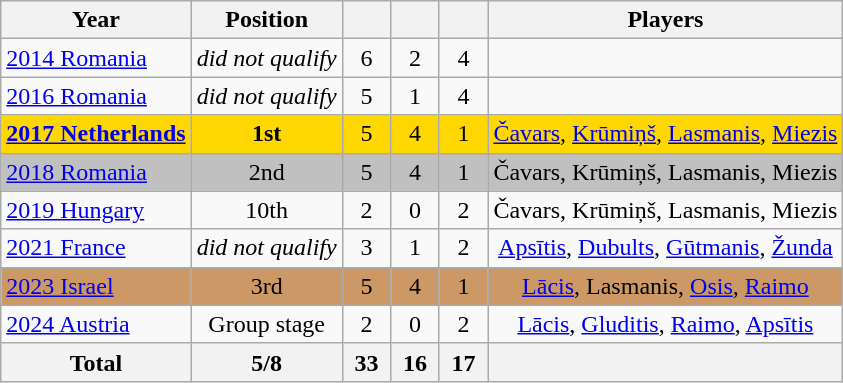<table class="wikitable" style="text-align: center;">
<tr>
<th>Year</th>
<th>Position</th>
<th width=25px></th>
<th width=25px></th>
<th width=25px></th>
<th>Players</th>
</tr>
<tr>
<td style="text-align: left;"> <a href='#'>2014 Romania</a></td>
<td><em>did not qualify</em></td>
<td>6</td>
<td>2</td>
<td>4</td>
<td></td>
</tr>
<tr>
<td style="text-align: left;"> <a href='#'>2016 Romania</a></td>
<td><em>did not qualify</em></td>
<td>5</td>
<td>1</td>
<td>4</td>
<td></td>
</tr>
<tr bgcolor="#FFD700">
<td style="text-align: left;"> <strong><a href='#'>2017 Netherlands</a></strong></td>
<td><strong>1st </strong></td>
<td>5</td>
<td>4</td>
<td>1</td>
<td><a href='#'>Čavars</a>, <a href='#'>Krūmiņš</a>, <a href='#'>Lasmanis</a>, <a href='#'>Miezis</a></td>
</tr>
<tr bgcolor="silver">
<td style="text-align: left;"> <a href='#'>2018 Romania</a></td>
<td>2nd </td>
<td>5</td>
<td>4</td>
<td>1</td>
<td>Čavars, Krūmiņš, Lasmanis, Miezis</td>
</tr>
<tr>
<td style="text-align: left;"> <a href='#'>2019 Hungary</a></td>
<td>10th</td>
<td>2</td>
<td>0</td>
<td>2</td>
<td>Čavars, Krūmiņš, Lasmanis, Miezis</td>
</tr>
<tr>
<td style="text-align: left;"> <a href='#'>2021 France</a></td>
<td><em>did not qualify</em></td>
<td>3</td>
<td>1</td>
<td>2</td>
<td><a href='#'>Apsītis</a>, <a href='#'>Dubults</a>, <a href='#'>Gūtmanis</a>, <a href='#'>Žunda</a></td>
</tr>
<tr>
</tr>
<tr style="background:#cc9966;">
<td style="text-align: left;"> <a href='#'>2023 Israel</a></td>
<td>3rd </td>
<td>5</td>
<td>4</td>
<td>1</td>
<td><a href='#'>Lācis</a>, Lasmanis, <a href='#'>Osis</a>, <a href='#'>Raimo</a></td>
</tr>
<tr>
<td style="text-align: left;"> <a href='#'>2024 Austria</a></td>
<td>Group stage</td>
<td>2</td>
<td>0</td>
<td>2</td>
<td><a href='#'>Lācis</a>, <a href='#'>Gluditis</a>, <a href='#'>Raimo</a>, <a href='#'>Apsītis</a></td>
</tr>
<tr>
<th>Total</th>
<th>5/8</th>
<th>33</th>
<th>16</th>
<th>17</th>
<th></th>
</tr>
</table>
